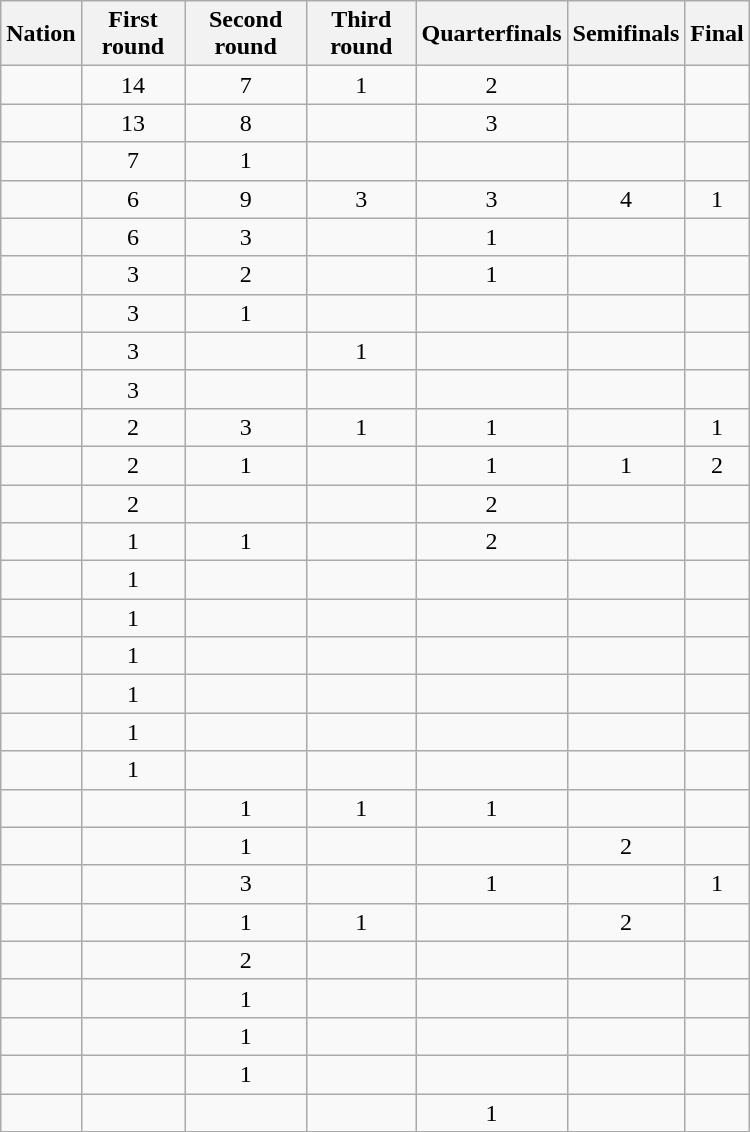<table class="wikitable sortable" style="text-align: center; width:500px ">
<tr>
<th>Nation</th>
<th>First round</th>
<th>Second round</th>
<th>Third round</th>
<th>Quarterfinals</th>
<th>Semifinals</th>
<th>Final</th>
</tr>
<tr>
<td></td>
<td>14</td>
<td>7</td>
<td>1</td>
<td>2</td>
<td></td>
<td></td>
</tr>
<tr>
<td></td>
<td>13</td>
<td>8</td>
<td></td>
<td>3</td>
<td></td>
<td></td>
</tr>
<tr>
<td></td>
<td>7</td>
<td>1</td>
<td></td>
<td></td>
<td></td>
<td></td>
</tr>
<tr>
<td></td>
<td>6</td>
<td>9</td>
<td>3</td>
<td>3</td>
<td>4</td>
<td>1</td>
</tr>
<tr>
<td></td>
<td>6</td>
<td>3</td>
<td></td>
<td>1</td>
<td></td>
<td></td>
</tr>
<tr>
<td></td>
<td>3</td>
<td>2</td>
<td></td>
<td>1</td>
<td></td>
<td></td>
</tr>
<tr>
<td></td>
<td>3</td>
<td>1</td>
<td></td>
<td></td>
<td></td>
<td></td>
</tr>
<tr>
<td></td>
<td>3</td>
<td></td>
<td>1</td>
<td></td>
<td></td>
<td></td>
</tr>
<tr>
<td></td>
<td>3</td>
<td></td>
<td></td>
<td></td>
<td></td>
<td></td>
</tr>
<tr>
<td></td>
<td>2</td>
<td>3</td>
<td>1</td>
<td>1</td>
<td></td>
<td>1</td>
</tr>
<tr>
<td></td>
<td>2</td>
<td>1</td>
<td></td>
<td>1</td>
<td>1</td>
<td>2</td>
</tr>
<tr>
<td></td>
<td>2</td>
<td></td>
<td></td>
<td>2</td>
<td></td>
<td></td>
</tr>
<tr>
<td></td>
<td>1</td>
<td>1</td>
<td></td>
<td>2</td>
<td></td>
<td></td>
</tr>
<tr>
<td></td>
<td>1</td>
<td></td>
<td></td>
<td></td>
<td></td>
<td></td>
</tr>
<tr>
<td></td>
<td>1</td>
<td></td>
<td></td>
<td></td>
<td></td>
<td></td>
</tr>
<tr>
<td></td>
<td>1</td>
<td></td>
<td></td>
<td></td>
<td></td>
<td></td>
</tr>
<tr>
<td></td>
<td>1</td>
<td></td>
<td></td>
<td></td>
<td></td>
<td></td>
</tr>
<tr>
<td></td>
<td>1</td>
<td></td>
<td></td>
<td></td>
<td></td>
<td></td>
</tr>
<tr>
<td></td>
<td>1</td>
<td></td>
<td></td>
<td></td>
<td></td>
<td></td>
</tr>
<tr>
<td></td>
<td></td>
<td>1</td>
<td>1</td>
<td>1</td>
<td></td>
<td></td>
</tr>
<tr>
<td></td>
<td></td>
<td>1</td>
<td></td>
<td></td>
<td>2</td>
<td></td>
</tr>
<tr>
<td></td>
<td></td>
<td>3</td>
<td></td>
<td>1</td>
<td></td>
<td>1</td>
</tr>
<tr>
<td></td>
<td></td>
<td>1</td>
<td>1</td>
<td></td>
<td>2</td>
<td></td>
</tr>
<tr>
<td></td>
<td></td>
<td>2</td>
<td></td>
<td></td>
<td></td>
<td></td>
</tr>
<tr>
<td></td>
<td></td>
<td>1</td>
<td></td>
<td></td>
<td></td>
<td></td>
</tr>
<tr>
<td></td>
<td></td>
<td>1</td>
<td></td>
<td></td>
<td></td>
<td></td>
</tr>
<tr>
<td></td>
<td></td>
<td>1</td>
<td></td>
<td></td>
<td></td>
<td></td>
</tr>
<tr>
<td></td>
<td></td>
<td></td>
<td></td>
<td>1</td>
<td></td>
<td></td>
</tr>
</table>
